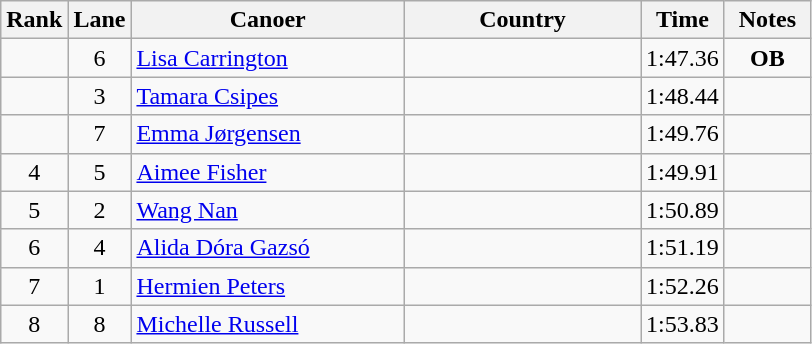<table class="wikitable sortable" style="text-align:center;">
<tr>
<th width=30>Rank</th>
<th width=30>Lane</th>
<th width=175>Canoer</th>
<th width=150>Country</th>
<th width=30>Time</th>
<th width=50>Notes</th>
</tr>
<tr>
<td></td>
<td>6</td>
<td align=left><a href='#'>Lisa Carrington</a></td>
<td align=left></td>
<td>1:47.36</td>
<td><strong>OB</strong></td>
</tr>
<tr>
<td></td>
<td>3</td>
<td align=left><a href='#'>Tamara Csipes</a></td>
<td align=left></td>
<td>1:48.44</td>
<td></td>
</tr>
<tr>
<td></td>
<td>7</td>
<td align=left><a href='#'>Emma Jørgensen</a></td>
<td align=left></td>
<td>1:49.76</td>
<td></td>
</tr>
<tr>
<td>4</td>
<td>5</td>
<td align=left><a href='#'>Aimee Fisher</a></td>
<td align=left></td>
<td>1:49.91</td>
<td></td>
</tr>
<tr>
<td>5</td>
<td>2</td>
<td align=left><a href='#'>Wang Nan</a></td>
<td align=left></td>
<td>1:50.89</td>
<td></td>
</tr>
<tr>
<td>6</td>
<td>4</td>
<td align=left><a href='#'>Alida Dóra Gazsó</a></td>
<td align=left></td>
<td>1:51.19</td>
<td></td>
</tr>
<tr>
<td>7</td>
<td>1</td>
<td align=left><a href='#'>Hermien Peters</a></td>
<td align=left></td>
<td>1:52.26</td>
<td></td>
</tr>
<tr>
<td>8</td>
<td>8</td>
<td align=left><a href='#'>Michelle Russell</a></td>
<td align=left></td>
<td>1:53.83</td>
<td></td>
</tr>
</table>
